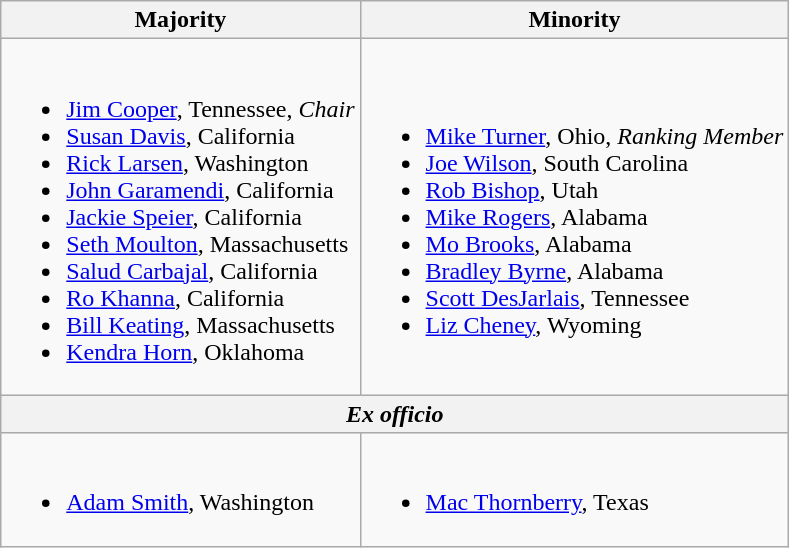<table class=wikitable>
<tr>
<th>Majority</th>
<th>Minority</th>
</tr>
<tr>
<td><br><ul><li><a href='#'>Jim Cooper</a>, Tennessee, <em>Chair</em></li><li><a href='#'>Susan Davis</a>, California</li><li><a href='#'>Rick Larsen</a>, Washington</li><li><a href='#'>John Garamendi</a>, California</li><li><a href='#'>Jackie Speier</a>, California</li><li><a href='#'>Seth Moulton</a>, Massachusetts</li><li><a href='#'>Salud Carbajal</a>, California</li><li><a href='#'>Ro Khanna</a>, California</li><li><a href='#'>Bill Keating</a>, Massachusetts</li><li><a href='#'>Kendra Horn</a>, Oklahoma</li></ul></td>
<td><br><ul><li><a href='#'>Mike Turner</a>, Ohio, <em>Ranking Member</em></li><li><a href='#'>Joe Wilson</a>, South Carolina</li><li><a href='#'>Rob Bishop</a>, Utah</li><li><a href='#'>Mike Rogers</a>, Alabama</li><li><a href='#'>Mo Brooks</a>, Alabama</li><li><a href='#'>Bradley Byrne</a>, Alabama</li><li><a href='#'>Scott DesJarlais</a>, Tennessee</li><li><a href='#'>Liz Cheney</a>, Wyoming</li></ul></td>
</tr>
<tr>
<th colspan=2><em>Ex officio</em></th>
</tr>
<tr>
<td><br><ul><li><a href='#'>Adam Smith</a>, Washington</li></ul></td>
<td><br><ul><li><a href='#'>Mac Thornberry</a>, Texas</li></ul></td>
</tr>
</table>
